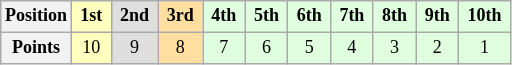<table class="wikitable" style="font-size:75%; text-align:center">
<tr>
<th>Position</th>
<td style="background:#ffffbf;"> <strong>1st</strong> </td>
<td style="background:#dfdfdf;"> <strong>2nd</strong> </td>
<td style="background:#ffdf9f;"> <strong>3rd</strong> </td>
<td style="background:#dfffdf;"> <strong>4th</strong> </td>
<td style="background:#dfffdf;"> <strong>5th</strong> </td>
<td style="background:#dfffdf;"> <strong>6th</strong> </td>
<td style="background:#dfffdf;"> <strong>7th</strong> </td>
<td style="background:#dfffdf;"> <strong>8th</strong> </td>
<td style="background:#dfffdf;"> <strong>9th</strong> </td>
<td style="background:#dfffdf;"> <strong>10th</strong> </td>
</tr>
<tr>
<th>Points</th>
<td style="background:#ffffbf;">10</td>
<td style="background:#dfdfdf;">9</td>
<td style="background:#ffdf9f;">8</td>
<td style="background:#dfffdf;">7</td>
<td style="background:#dfffdf;">6</td>
<td style="background:#dfffdf;">5</td>
<td style="background:#dfffdf;">4</td>
<td style="background:#dfffdf;">3</td>
<td style="background:#dfffdf;">2</td>
<td style="background:#dfffdf;">1</td>
</tr>
</table>
